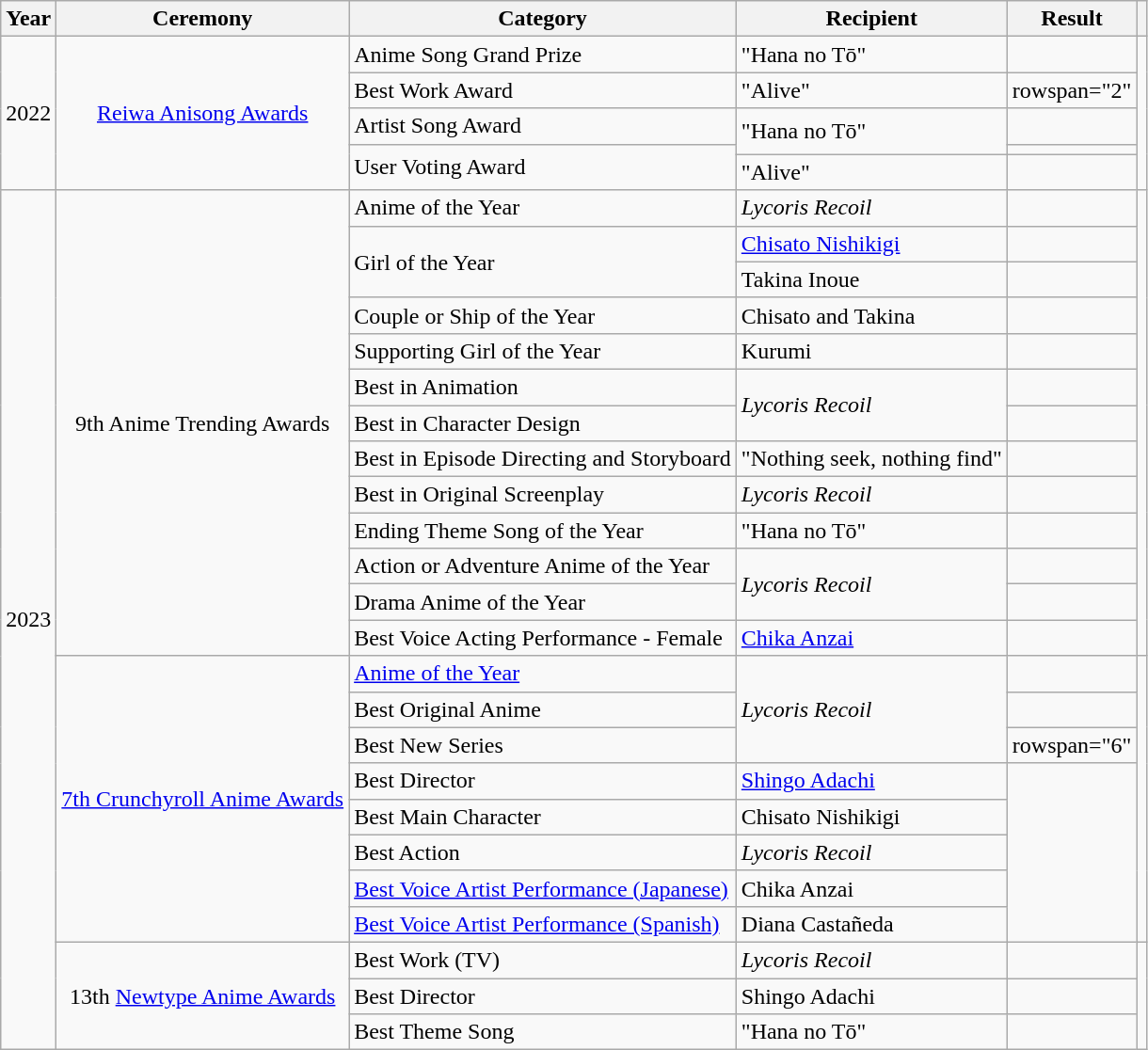<table class="wikitable plainrowheaders sortable">
<tr>
<th scope="col">Year</th>
<th scope="col">Ceremony</th>
<th scope="col">Category</th>
<th scope="col">Recipient</th>
<th scope="col">Result</th>
<th scope="col" class="unsortable"></th>
</tr>
<tr>
<td rowspan="5" align="center">2022</td>
<td rowspan="5" align="center"><a href='#'>Reiwa Anisong Awards</a></td>
<td>Anime Song Grand Prize</td>
<td>"Hana no Tō" </td>
<td></td>
<td rowspan="5" style="text-align:center;"></td>
</tr>
<tr>
<td>Best Work Award</td>
<td>"Alive" </td>
<td>rowspan="2" </td>
</tr>
<tr>
<td>Artist Song Award</td>
<td rowspan="2">"Hana no Tō" </td>
</tr>
<tr>
<td rowspan="2">User Voting Award</td>
<td></td>
</tr>
<tr>
<td>"Alive" </td>
<td></td>
</tr>
<tr>
<td rowspan="25" align="center">2023</td>
<td rowspan="13" align="center">9th Anime Trending Awards</td>
<td>Anime of the Year</td>
<td><em>Lycoris Recoil</em></td>
<td></td>
<td rowspan="13" style="text-align:center;"></td>
</tr>
<tr>
<td rowspan="2">Girl of the Year</td>
<td><a href='#'>Chisato Nishikigi</a></td>
<td></td>
</tr>
<tr>
<td>Takina Inoue</td>
<td></td>
</tr>
<tr>
<td>Couple or Ship of the Year</td>
<td>Chisato and Takina</td>
<td></td>
</tr>
<tr>
<td>Supporting Girl of the Year</td>
<td>Kurumi</td>
<td></td>
</tr>
<tr>
<td>Best in Animation</td>
<td rowspan="2"><em>Lycoris Recoil</em></td>
<td></td>
</tr>
<tr>
<td>Best in Character Design</td>
<td></td>
</tr>
<tr>
<td>Best in Episode Directing and Storyboard</td>
<td>"Nothing seek, nothing find"</td>
<td></td>
</tr>
<tr>
<td>Best in Original Screenplay</td>
<td><em>Lycoris Recoil</em></td>
<td></td>
</tr>
<tr>
<td>Ending Theme Song of the Year</td>
<td>"Hana no Tō" </td>
<td></td>
</tr>
<tr>
<td>Action or Adventure Anime of the Year</td>
<td rowspan="2"><em>Lycoris Recoil</em></td>
<td></td>
</tr>
<tr>
<td>Drama Anime of the Year</td>
<td></td>
</tr>
<tr>
<td>Best Voice Acting Performance - Female</td>
<td><a href='#'>Chika Anzai</a> </td>
<td></td>
</tr>
<tr>
<td rowspan="8" align="center"><a href='#'>7th Crunchyroll Anime Awards</a></td>
<td><a href='#'>Anime of the Year</a></td>
<td rowspan="3"><em>Lycoris Recoil</em></td>
<td></td>
<td rowspan="8" style="text-align:center;"></td>
</tr>
<tr>
<td>Best Original Anime</td>
<td></td>
</tr>
<tr>
<td>Best New Series</td>
<td>rowspan="6" </td>
</tr>
<tr>
<td>Best Director</td>
<td><a href='#'>Shingo Adachi</a></td>
</tr>
<tr>
<td>Best Main Character</td>
<td>Chisato Nishikigi</td>
</tr>
<tr>
<td>Best Action</td>
<td><em>Lycoris Recoil</em></td>
</tr>
<tr>
<td><a href='#'>Best Voice Artist Performance (Japanese)</a></td>
<td>Chika Anzai </td>
</tr>
<tr>
<td><a href='#'>Best Voice Artist Performance (Spanish)</a></td>
<td>Diana Castañeda </td>
</tr>
<tr>
<td rowspan="3" align="center">13th <a href='#'>Newtype Anime Awards</a></td>
<td>Best Work (TV)</td>
<td><em>Lycoris Recoil</em></td>
<td></td>
<td rowspan="3" style="text-align:center;"></td>
</tr>
<tr>
<td>Best Director</td>
<td>Shingo Adachi</td>
<td></td>
</tr>
<tr>
<td>Best Theme Song</td>
<td>"Hana no Tō" </td>
<td></td>
</tr>
</table>
